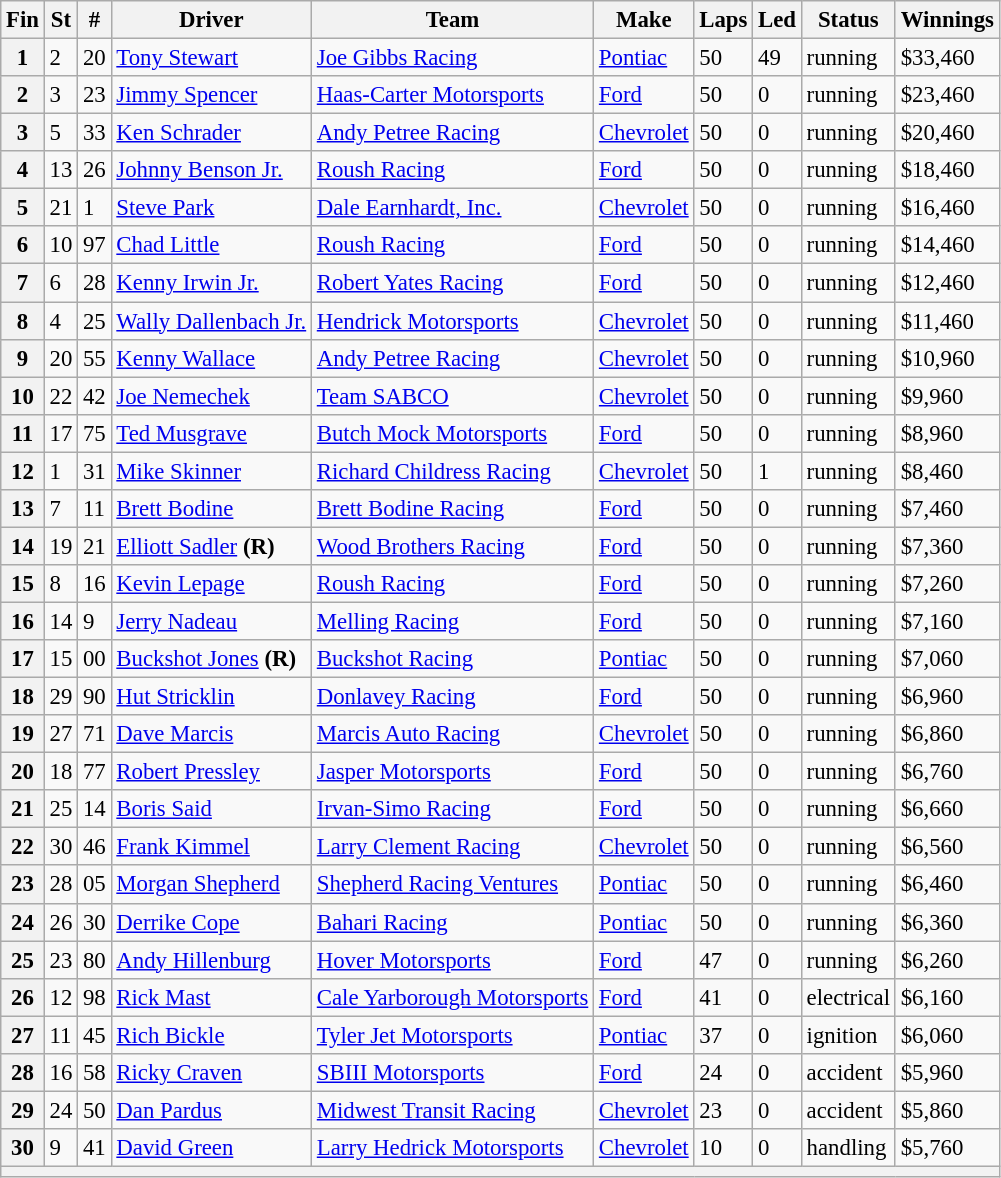<table class="wikitable" style="font-size:95%">
<tr>
<th>Fin</th>
<th>St</th>
<th>#</th>
<th>Driver</th>
<th>Team</th>
<th>Make</th>
<th>Laps</th>
<th>Led</th>
<th>Status</th>
<th>Winnings</th>
</tr>
<tr>
<th>1</th>
<td>2</td>
<td>20</td>
<td><a href='#'>Tony Stewart</a></td>
<td><a href='#'>Joe Gibbs Racing</a></td>
<td><a href='#'>Pontiac</a></td>
<td>50</td>
<td>49</td>
<td>running</td>
<td>$33,460</td>
</tr>
<tr>
<th>2</th>
<td>3</td>
<td>23</td>
<td><a href='#'>Jimmy Spencer</a></td>
<td><a href='#'>Haas-Carter Motorsports</a></td>
<td><a href='#'>Ford</a></td>
<td>50</td>
<td>0</td>
<td>running</td>
<td>$23,460</td>
</tr>
<tr>
<th>3</th>
<td>5</td>
<td>33</td>
<td><a href='#'>Ken Schrader</a></td>
<td><a href='#'>Andy Petree Racing</a></td>
<td><a href='#'>Chevrolet</a></td>
<td>50</td>
<td>0</td>
<td>running</td>
<td>$20,460</td>
</tr>
<tr>
<th>4</th>
<td>13</td>
<td>26</td>
<td><a href='#'>Johnny Benson Jr.</a></td>
<td><a href='#'>Roush Racing</a></td>
<td><a href='#'>Ford</a></td>
<td>50</td>
<td>0</td>
<td>running</td>
<td>$18,460</td>
</tr>
<tr>
<th>5</th>
<td>21</td>
<td>1</td>
<td><a href='#'>Steve Park</a></td>
<td><a href='#'>Dale Earnhardt, Inc.</a></td>
<td><a href='#'>Chevrolet</a></td>
<td>50</td>
<td>0</td>
<td>running</td>
<td>$16,460</td>
</tr>
<tr>
<th>6</th>
<td>10</td>
<td>97</td>
<td><a href='#'>Chad Little</a></td>
<td><a href='#'>Roush Racing</a></td>
<td><a href='#'>Ford</a></td>
<td>50</td>
<td>0</td>
<td>running</td>
<td>$14,460</td>
</tr>
<tr>
<th>7</th>
<td>6</td>
<td>28</td>
<td><a href='#'>Kenny Irwin Jr.</a></td>
<td><a href='#'>Robert Yates Racing</a></td>
<td><a href='#'>Ford</a></td>
<td>50</td>
<td>0</td>
<td>running</td>
<td>$12,460</td>
</tr>
<tr>
<th>8</th>
<td>4</td>
<td>25</td>
<td><a href='#'>Wally Dallenbach Jr.</a></td>
<td><a href='#'>Hendrick Motorsports</a></td>
<td><a href='#'>Chevrolet</a></td>
<td>50</td>
<td>0</td>
<td>running</td>
<td>$11,460</td>
</tr>
<tr>
<th>9</th>
<td>20</td>
<td>55</td>
<td><a href='#'>Kenny Wallace</a></td>
<td><a href='#'>Andy Petree Racing</a></td>
<td><a href='#'>Chevrolet</a></td>
<td>50</td>
<td>0</td>
<td>running</td>
<td>$10,960</td>
</tr>
<tr>
<th>10</th>
<td>22</td>
<td>42</td>
<td><a href='#'>Joe Nemechek</a></td>
<td><a href='#'>Team SABCO</a></td>
<td><a href='#'>Chevrolet</a></td>
<td>50</td>
<td>0</td>
<td>running</td>
<td>$9,960</td>
</tr>
<tr>
<th>11</th>
<td>17</td>
<td>75</td>
<td><a href='#'>Ted Musgrave</a></td>
<td><a href='#'>Butch Mock Motorsports</a></td>
<td><a href='#'>Ford</a></td>
<td>50</td>
<td>0</td>
<td>running</td>
<td>$8,960</td>
</tr>
<tr>
<th>12</th>
<td>1</td>
<td>31</td>
<td><a href='#'>Mike Skinner</a></td>
<td><a href='#'>Richard Childress Racing</a></td>
<td><a href='#'>Chevrolet</a></td>
<td>50</td>
<td>1</td>
<td>running</td>
<td>$8,460</td>
</tr>
<tr>
<th>13</th>
<td>7</td>
<td>11</td>
<td><a href='#'>Brett Bodine</a></td>
<td><a href='#'>Brett Bodine Racing</a></td>
<td><a href='#'>Ford</a></td>
<td>50</td>
<td>0</td>
<td>running</td>
<td>$7,460</td>
</tr>
<tr>
<th>14</th>
<td>19</td>
<td>21</td>
<td><a href='#'>Elliott Sadler</a> <strong>(R)</strong></td>
<td><a href='#'>Wood Brothers Racing</a></td>
<td><a href='#'>Ford</a></td>
<td>50</td>
<td>0</td>
<td>running</td>
<td>$7,360</td>
</tr>
<tr>
<th>15</th>
<td>8</td>
<td>16</td>
<td><a href='#'>Kevin Lepage</a></td>
<td><a href='#'>Roush Racing</a></td>
<td><a href='#'>Ford</a></td>
<td>50</td>
<td>0</td>
<td>running</td>
<td>$7,260</td>
</tr>
<tr>
<th>16</th>
<td>14</td>
<td>9</td>
<td><a href='#'>Jerry Nadeau</a></td>
<td><a href='#'>Melling Racing</a></td>
<td><a href='#'>Ford</a></td>
<td>50</td>
<td>0</td>
<td>running</td>
<td>$7,160</td>
</tr>
<tr>
<th>17</th>
<td>15</td>
<td>00</td>
<td><a href='#'>Buckshot Jones</a> <strong>(R)</strong></td>
<td><a href='#'>Buckshot Racing</a></td>
<td><a href='#'>Pontiac</a></td>
<td>50</td>
<td>0</td>
<td>running</td>
<td>$7,060</td>
</tr>
<tr>
<th>18</th>
<td>29</td>
<td>90</td>
<td><a href='#'>Hut Stricklin</a></td>
<td><a href='#'>Donlavey Racing</a></td>
<td><a href='#'>Ford</a></td>
<td>50</td>
<td>0</td>
<td>running</td>
<td>$6,960</td>
</tr>
<tr>
<th>19</th>
<td>27</td>
<td>71</td>
<td><a href='#'>Dave Marcis</a></td>
<td><a href='#'>Marcis Auto Racing</a></td>
<td><a href='#'>Chevrolet</a></td>
<td>50</td>
<td>0</td>
<td>running</td>
<td>$6,860</td>
</tr>
<tr>
<th>20</th>
<td>18</td>
<td>77</td>
<td><a href='#'>Robert Pressley</a></td>
<td><a href='#'>Jasper Motorsports</a></td>
<td><a href='#'>Ford</a></td>
<td>50</td>
<td>0</td>
<td>running</td>
<td>$6,760</td>
</tr>
<tr>
<th>21</th>
<td>25</td>
<td>14</td>
<td><a href='#'>Boris Said</a></td>
<td><a href='#'>Irvan-Simo Racing</a></td>
<td><a href='#'>Ford</a></td>
<td>50</td>
<td>0</td>
<td>running</td>
<td>$6,660</td>
</tr>
<tr>
<th>22</th>
<td>30</td>
<td>46</td>
<td><a href='#'>Frank Kimmel</a></td>
<td><a href='#'>Larry Clement Racing</a></td>
<td><a href='#'>Chevrolet</a></td>
<td>50</td>
<td>0</td>
<td>running</td>
<td>$6,560</td>
</tr>
<tr>
<th>23</th>
<td>28</td>
<td>05</td>
<td><a href='#'>Morgan Shepherd</a></td>
<td><a href='#'>Shepherd Racing Ventures</a></td>
<td><a href='#'>Pontiac</a></td>
<td>50</td>
<td>0</td>
<td>running</td>
<td>$6,460</td>
</tr>
<tr>
<th>24</th>
<td>26</td>
<td>30</td>
<td><a href='#'>Derrike Cope</a></td>
<td><a href='#'>Bahari Racing</a></td>
<td><a href='#'>Pontiac</a></td>
<td>50</td>
<td>0</td>
<td>running</td>
<td>$6,360</td>
</tr>
<tr>
<th>25</th>
<td>23</td>
<td>80</td>
<td><a href='#'>Andy Hillenburg</a></td>
<td><a href='#'>Hover Motorsports</a></td>
<td><a href='#'>Ford</a></td>
<td>47</td>
<td>0</td>
<td>running</td>
<td>$6,260</td>
</tr>
<tr>
<th>26</th>
<td>12</td>
<td>98</td>
<td><a href='#'>Rick Mast</a></td>
<td><a href='#'>Cale Yarborough Motorsports</a></td>
<td><a href='#'>Ford</a></td>
<td>41</td>
<td>0</td>
<td>electrical</td>
<td>$6,160</td>
</tr>
<tr>
<th>27</th>
<td>11</td>
<td>45</td>
<td><a href='#'>Rich Bickle</a></td>
<td><a href='#'>Tyler Jet Motorsports</a></td>
<td><a href='#'>Pontiac</a></td>
<td>37</td>
<td>0</td>
<td>ignition</td>
<td>$6,060</td>
</tr>
<tr>
<th>28</th>
<td>16</td>
<td>58</td>
<td><a href='#'>Ricky Craven</a></td>
<td><a href='#'>SBIII Motorsports</a></td>
<td><a href='#'>Ford</a></td>
<td>24</td>
<td>0</td>
<td>accident</td>
<td>$5,960</td>
</tr>
<tr>
<th>29</th>
<td>24</td>
<td>50</td>
<td><a href='#'>Dan Pardus</a></td>
<td><a href='#'>Midwest Transit Racing</a></td>
<td><a href='#'>Chevrolet</a></td>
<td>23</td>
<td>0</td>
<td>accident</td>
<td>$5,860</td>
</tr>
<tr>
<th>30</th>
<td>9</td>
<td>41</td>
<td><a href='#'>David Green</a></td>
<td><a href='#'>Larry Hedrick Motorsports</a></td>
<td><a href='#'>Chevrolet</a></td>
<td>10</td>
<td>0</td>
<td>handling</td>
<td>$5,760</td>
</tr>
<tr>
<th colspan="10"></th>
</tr>
</table>
